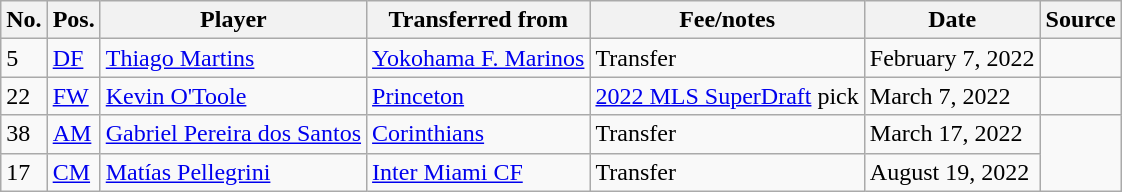<table class="wikitable sortable">
<tr>
<th>No.</th>
<th>Pos.</th>
<th>Player</th>
<th>Transferred from</th>
<th>Fee/notes</th>
<th>Date</th>
<th>Source</th>
</tr>
<tr>
<td>5</td>
<td><a href='#'>DF</a></td>
<td> <a href='#'>Thiago Martins</a></td>
<td> <a href='#'>Yokohama F. Marinos</a></td>
<td>Transfer</td>
<td>February 7, 2022</td>
<td></td>
</tr>
<tr>
<td>22</td>
<td><a href='#'>FW</a></td>
<td> <a href='#'>Kevin O'Toole</a></td>
<td> <a href='#'>Princeton</a></td>
<td><a href='#'>2022 MLS SuperDraft</a> pick</td>
<td>March 7, 2022</td>
<td></td>
</tr>
<tr>
<td>38</td>
<td><a href='#'>AM</a></td>
<td> <a href='#'>Gabriel Pereira dos Santos</a></td>
<td> <a href='#'>Corinthians</a></td>
<td>Transfer</td>
<td>March 17, 2022</td>
</tr>
<tr>
<td>17</td>
<td><a href='#'>CM</a></td>
<td> <a href='#'>Matías Pellegrini</a></td>
<td> <a href='#'>Inter Miami CF</a></td>
<td>Transfer</td>
<td>August 19, 2022</td>
</tr>
</table>
